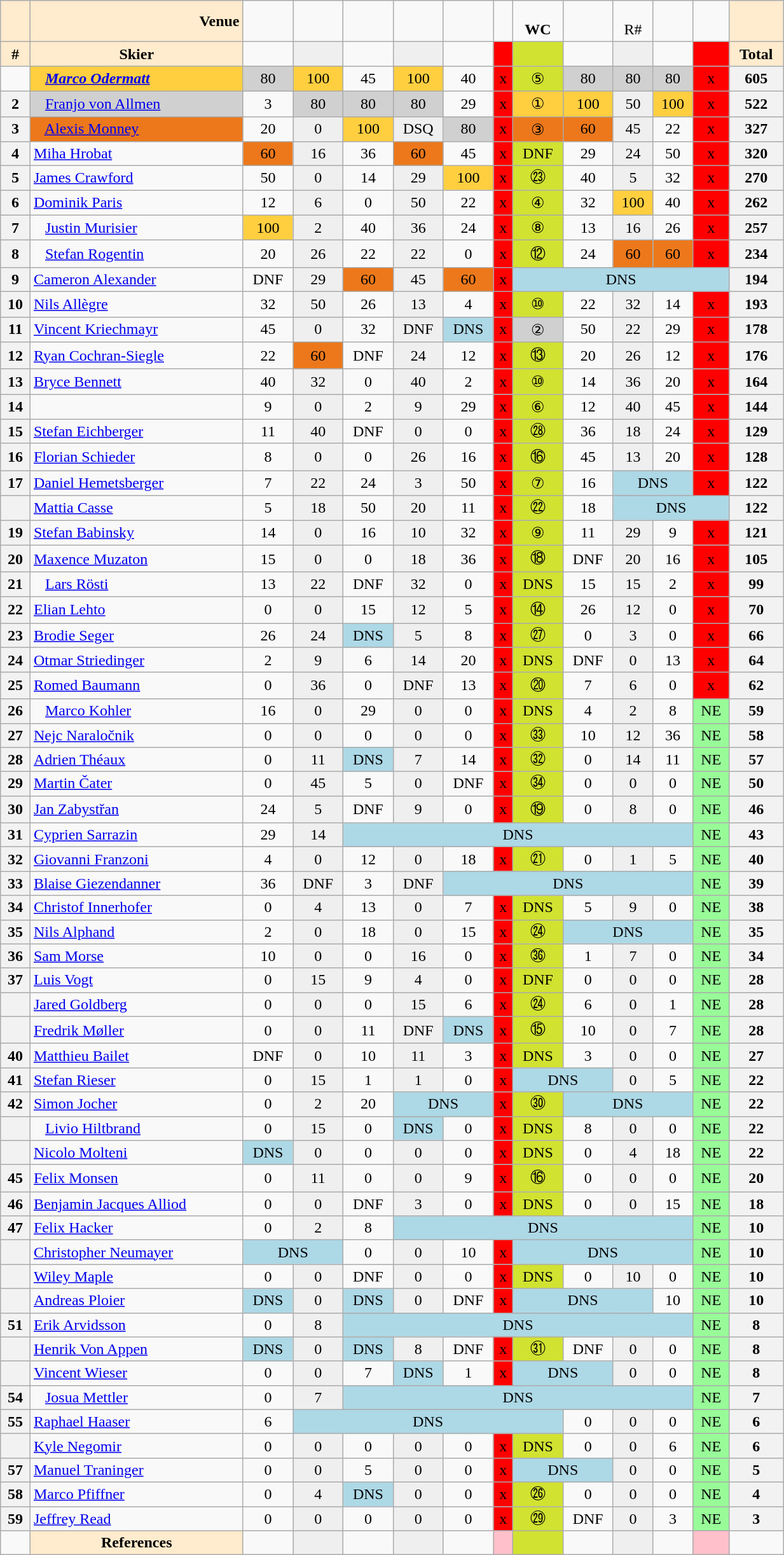<table class="wikitable" width=65% style="font-size:100%; text-align:center;">
<tr>
<td bgcolor=ffebcd></td>
<td align=right bgcolor=ffebcd><strong>Venue</strong></td>
<td></td>
<td></td>
<td></td>
<td></td>
<td></td>
<td></td>
<td><br><strong>WC</strong></td>
<td></td>
<td><br>R#</td>
<td></td>
<td></td>
<td bgcolor=ffebcd></td>
</tr>
<tr>
<td bgcolor=ffebcd><strong>#</strong></td>
<td bgcolor=ffebcd><strong>Skier</strong></td>
<td></td>
<td bgcolor=efefef></td>
<td></td>
<td bgcolor=efefef></td>
<td></td>
<td bgcolor=ff0000></td>
<td bgcolor=d1e231></td>
<td></td>
<td bgcolor=efefef></td>
<td></td>
<td bgcolor=ff0000></td>
<td bgcolor=ffebcd><strong>Total</strong></td>
</tr>
<tr>
<td></td>
<td align=left bgcolor=ffcf40>   <strong><em><a href='#'>Marco Odermatt</a></em></strong></td>
<td bgcolor=d0d0d0>80</td>
<td bgcolor=ffcf40>100</td>
<td>45</td>
<td bgcolor=ffcf40>100</td>
<td>40</td>
<td bgcolor=ff0000>x</td>
<td bgcolor=d1e231>⑤</td>
<td bgcolor=d0d0d0>80</td>
<td bgcolor=d0d0d0>80</td>
<td bgcolor=d0d0d0>80</td>
<td bgcolor=ff0000>x</td>
<th>605</th>
</tr>
<tr>
<th>2</th>
<td align=left bgcolor=d0d0d0>   <a href='#'>Franjo von Allmen</a></td>
<td>3</td>
<td bgcolor=d0d0d0>80</td>
<td bgcolor=d0d0d0>80</td>
<td bgcolor=d0d0d0>80</td>
<td>29</td>
<td bgcolor=ff0000>x</td>
<td bgcolor=ffcf40>①</td>
<td bgcolor=ffcf40>100</td>
<td bgcolor=efefef>50</td>
<td bgcolor=ffcf40>100</td>
<td bgcolor=ff0000>x</td>
<th>522</th>
</tr>
<tr>
<th>3</th>
<td align=left bgcolor=ec781b>   <a href='#'>Alexis Monney</a></td>
<td>20</td>
<td bgcolor=efefef>0</td>
<td bgcolor=ffcf40>100</td>
<td bgcolor=efefef>DSQ</td>
<td bgcolor=d0d0d0>80</td>
<td bgcolor=ff0000>x</td>
<td bgcolor=ec781b>③</td>
<td bgcolor=ec781b>60</td>
<td bgcolor=efefef>45</td>
<td>22</td>
<td bgcolor=ff0000>x</td>
<th>327</th>
</tr>
<tr>
<th>4</th>
<td align=left> <a href='#'>Miha Hrobat</a></td>
<td bgcolor=ec781b>60</td>
<td bgcolor=efefef>16</td>
<td>36</td>
<td bgcolor=ec781b>60</td>
<td>45</td>
<td bgcolor=ff0000>x</td>
<td bgcolor=d1e231>DNF</td>
<td>29</td>
<td bgcolor=efefef>24</td>
<td>50</td>
<td bgcolor=ff0000>x</td>
<th>320</th>
</tr>
<tr>
<th>5</th>
<td align=left> <a href='#'>James Crawford</a></td>
<td>50</td>
<td bgcolor=efefef>0</td>
<td>14</td>
<td bgcolor=efefef>29</td>
<td bgcolor=ffcf40>100</td>
<td bgcolor=ff0000>x</td>
<td bgcolor=d1e231>㉓</td>
<td>40</td>
<td bgcolor=efefef>5</td>
<td>32</td>
<td bgcolor=ff0000>x</td>
<th>270</th>
</tr>
<tr>
<th>6</th>
<td align=left> <a href='#'>Dominik Paris</a></td>
<td>12</td>
<td bgcolor=efefef>6</td>
<td>0</td>
<td bgcolor=efefef>50</td>
<td>22</td>
<td bgcolor=ff0000>x</td>
<td bgcolor=d1e231>④</td>
<td>32</td>
<td bgcolor=ffcf40>100</td>
<td>40</td>
<td bgcolor=ff0000>x</td>
<th>262</th>
</tr>
<tr>
<th>7</th>
<td align=left>   <a href='#'>Justin Murisier</a></td>
<td bgcolor=ffcf40>100</td>
<td bgcolor=efefef>2</td>
<td>40</td>
<td bgcolor=efefef>36</td>
<td>24</td>
<td bgcolor=ff0000>x</td>
<td bgcolor=d1e231>⑧</td>
<td>13</td>
<td bgcolor=efefef>16</td>
<td>26</td>
<td bgcolor=ff0000>x</td>
<th>257</th>
</tr>
<tr>
<th>8</th>
<td align=left>   <a href='#'>Stefan Rogentin</a></td>
<td>20</td>
<td bgcolor=efefef>26</td>
<td>22</td>
<td bgcolor=efefef>22</td>
<td>0</td>
<td bgcolor=ff0000>x</td>
<td bgcolor=d1e231>⑫</td>
<td>24</td>
<td bgcolor=ec781b>60</td>
<td bgcolor=ec781b>60</td>
<td bgcolor=ff0000>x</td>
<th>234</th>
</tr>
<tr>
<th>9</th>
<td align=left> <a href='#'>Cameron Alexander</a></td>
<td>DNF</td>
<td bgcolor=efefef>29</td>
<td bgcolor=ec781b>60</td>
<td bgcolor=efefef>45</td>
<td bgcolor=ec781b>60</td>
<td bgcolor=ff0000>x</td>
<td colspan=5 bgcolor=add8e6>DNS</td>
<th>194</th>
</tr>
<tr>
<th>10</th>
<td align=left> <a href='#'>Nils Allègre</a></td>
<td>32</td>
<td bgcolor=efefef>50</td>
<td>26</td>
<td bgcolor=efefef>13</td>
<td>4</td>
<td bgcolor=ff0000>x</td>
<td bgcolor=d1e231>⑩</td>
<td>22</td>
<td bgcolor=efefef>32</td>
<td>14</td>
<td bgcolor=ff0000>x</td>
<th>193</th>
</tr>
<tr>
<th>11</th>
<td align=left> <a href='#'>Vincent Kriechmayr</a></td>
<td>45</td>
<td bgcolor=efefef>0</td>
<td>32</td>
<td bgcolor=efefef>DNF</td>
<td bgcolor=add8e6>DNS</td>
<td bgcolor=ff0000>x</td>
<td bgcolor=d0d0d0>②</td>
<td>50</td>
<td bgcolor=efefef>22</td>
<td>29</td>
<td bgcolor=ff0000>x</td>
<th>178</th>
</tr>
<tr>
<th>12</th>
<td align=left> <a href='#'>Ryan Cochran-Siegle</a></td>
<td>22</td>
<td bgcolor=ec781b>60</td>
<td>DNF</td>
<td bgcolor=efefef>24</td>
<td>12</td>
<td bgcolor=ff0000>x</td>
<td bgcolor=d1e231>⑬</td>
<td>20</td>
<td bgcolor=efefef>26</td>
<td>12</td>
<td bgcolor=ff0000>x</td>
<th>176</th>
</tr>
<tr>
<th>13</th>
<td align=left> <a href='#'>Bryce Bennett</a></td>
<td>40</td>
<td bgcolor=efefef>32</td>
<td>0</td>
<td bgcolor=efefef>40</td>
<td>2</td>
<td bgcolor=ff0000>x</td>
<td bgcolor=d1e231>⑩</td>
<td>14</td>
<td bgcolor=efefef>36</td>
<td>20</td>
<td bgcolor=ff0000>x</td>
<th>164</th>
</tr>
<tr>
<th>14</th>
<td align=left></td>
<td>9</td>
<td bgcolor=efefef>0</td>
<td>2</td>
<td bgcolor=efefef>9</td>
<td>29</td>
<td bgcolor=ff0000>x</td>
<td bgcolor=d1e231>⑥</td>
<td>12</td>
<td bgcolor=efefef>40</td>
<td>45</td>
<td bgcolor=ff0000>x</td>
<th>144</th>
</tr>
<tr>
<th>15</th>
<td align=left> <a href='#'>Stefan Eichberger</a></td>
<td>11</td>
<td bgcolor=efefef>40</td>
<td>DNF</td>
<td bgcolor=efefef>0</td>
<td>0</td>
<td bgcolor=ff0000>x</td>
<td bgcolor=d1e231>㉘</td>
<td>36</td>
<td bgcolor=efefef>18</td>
<td>24</td>
<td bgcolor=ff0000>x</td>
<th>129</th>
</tr>
<tr>
<th>16</th>
<td align=left> <a href='#'>Florian Schieder</a></td>
<td>8</td>
<td bgcolor=efefef>0</td>
<td>0</td>
<td bgcolor=efefef>26</td>
<td>16</td>
<td bgcolor=ff0000>x</td>
<td bgcolor=d1e231>⑯</td>
<td>45</td>
<td bgcolor=efefef>13</td>
<td>20</td>
<td bgcolor=ff0000>x</td>
<th>128</th>
</tr>
<tr>
<th>17</th>
<td align=left> <a href='#'>Daniel Hemetsberger</a></td>
<td>7</td>
<td bgcolor=efefef>22</td>
<td>24</td>
<td bgcolor=efefef>3</td>
<td>50</td>
<td bgcolor=ff0000>x</td>
<td bgcolor=d1e231>⑦</td>
<td>16</td>
<td colspan=2 bgcolor=add8e6>DNS</td>
<td bgcolor=ff0000>x</td>
<th>122</th>
</tr>
<tr>
<th></th>
<td align=left> <a href='#'>Mattia Casse</a></td>
<td>5</td>
<td bgcolor=efefef>18</td>
<td>50</td>
<td bgcolor=efefef>20</td>
<td>11</td>
<td bgcolor=ff0000>x</td>
<td bgcolor=d1e231>㉒</td>
<td>18</td>
<td colspan=3 bgcolor=add8e6>DNS</td>
<th>122</th>
</tr>
<tr>
<th>19</th>
<td align=left> <a href='#'>Stefan Babinsky</a></td>
<td>14</td>
<td bgcolor=efefef>0</td>
<td>16</td>
<td bgcolor=efefef>10</td>
<td>32</td>
<td bgcolor=ff0000>x</td>
<td bgcolor=d1e231>⑨</td>
<td>11</td>
<td bgcolor=efefef>29</td>
<td>9</td>
<td bgcolor=ff0000>x</td>
<th>121</th>
</tr>
<tr>
<th>20</th>
<td align=left> <a href='#'>Maxence Muzaton</a></td>
<td>15</td>
<td bgcolor=efefef>0</td>
<td>0</td>
<td bgcolor=efefef>18</td>
<td>36</td>
<td bgcolor=ff0000>x</td>
<td bgcolor=d1e231>⑱</td>
<td>DNF</td>
<td bgcolor=efefef>20</td>
<td>16</td>
<td bgcolor=ff0000>x</td>
<th>105</th>
</tr>
<tr>
<th>21</th>
<td align=left>   <a href='#'>Lars Rösti</a></td>
<td>13</td>
<td bgcolor=efefef>22</td>
<td>DNF</td>
<td bgcolor=efefef>32</td>
<td>0</td>
<td bgcolor=ff0000>x</td>
<td bgcolor=d1e231>DNS</td>
<td>15</td>
<td bgcolor=efefef>15</td>
<td>2</td>
<td bgcolor=ff0000>x</td>
<th>99</th>
</tr>
<tr>
<th>22</th>
<td align=left> <a href='#'>Elian Lehto</a></td>
<td>0</td>
<td bgcolor=efefef>0</td>
<td>15</td>
<td bgcolor=efefef>12</td>
<td>5</td>
<td bgcolor=ff0000>x</td>
<td bgcolor=d1e231>⑭</td>
<td>26</td>
<td bgcolor=efefef>12</td>
<td>0</td>
<td bgcolor=ff0000>x</td>
<th>70</th>
</tr>
<tr>
<th>23</th>
<td align=left> <a href='#'>Brodie Seger</a></td>
<td>26</td>
<td bgcolor=efefef>24</td>
<td bgcolor=add8e6>DNS</td>
<td bgcolor=efefef>5</td>
<td>8</td>
<td bgcolor=ff0000>x</td>
<td bgcolor=d1e231>㉗</td>
<td>0</td>
<td bgcolor=efefef>3</td>
<td>0</td>
<td bgcolor=ff0000>x</td>
<th>66</th>
</tr>
<tr>
<th>24</th>
<td align=left> <a href='#'>Otmar Striedinger</a></td>
<td>2</td>
<td bgcolor=efefef>9</td>
<td>6</td>
<td bgcolor=efefef>14</td>
<td>20</td>
<td bgcolor=ff0000>x</td>
<td bgcolor=d1e231>DNS</td>
<td>DNF</td>
<td bgcolor=efefef>0</td>
<td>13</td>
<td bgcolor=ff0000>x</td>
<th>64</th>
</tr>
<tr>
<th>25</th>
<td align=left> <a href='#'>Romed Baumann</a></td>
<td>0</td>
<td bgcolor=efefef>36</td>
<td>0</td>
<td bgcolor=efefef>DNF</td>
<td>13</td>
<td bgcolor=ff0000>x</td>
<td bgcolor=d1e231>⑳</td>
<td>7</td>
<td bgcolor=efefef>6</td>
<td>0</td>
<td bgcolor=ff0000>x</td>
<th>62</th>
</tr>
<tr>
<th>26</th>
<td align=left>   <a href='#'>Marco Kohler</a></td>
<td>16</td>
<td bgcolor=efefef>0</td>
<td>29</td>
<td bgcolor=efefef>0</td>
<td>0</td>
<td bgcolor=ff0000>x</td>
<td bgcolor=d1e231>DNS</td>
<td>4</td>
<td bgcolor=efefef>2</td>
<td>8</td>
<td bgcolor=98fb98>NE</td>
<th>59</th>
</tr>
<tr>
<th>27</th>
<td align=left> <a href='#'>Nejc Naraločnik</a></td>
<td>0</td>
<td bgcolor=efefef>0</td>
<td>0</td>
<td bgcolor=efefef>0</td>
<td>0</td>
<td bgcolor=ff0000>x</td>
<td bgcolor=d1e231>㉝</td>
<td>10</td>
<td bgcolor=efefef>12</td>
<td>36</td>
<td bgcolor=98fb98>NE</td>
<th>58</th>
</tr>
<tr>
<th>28</th>
<td align=left> <a href='#'>Adrien Théaux</a></td>
<td>0</td>
<td bgcolor=efefef>11</td>
<td bgcolor=add8e6>DNS</td>
<td bgcolor=efefef>7</td>
<td>14</td>
<td bgcolor=ff0000>x</td>
<td bgcolor=d1e231>㉜</td>
<td>0</td>
<td bgcolor=efefef>14</td>
<td>11</td>
<td bgcolor=98fb98>NE</td>
<th>57</th>
</tr>
<tr>
<th>29</th>
<td align=left> <a href='#'>Martin Čater</a></td>
<td>0</td>
<td bgcolor=efefef>45</td>
<td>5</td>
<td bgcolor=efefef>0</td>
<td>DNF</td>
<td bgcolor=ff0000>x</td>
<td bgcolor=d1e231>㉞</td>
<td>0</td>
<td bgcolor=efefef>0</td>
<td>0</td>
<td bgcolor=98fb98>NE</td>
<th>50</th>
</tr>
<tr>
<th>30</th>
<td align=left> <a href='#'>Jan Zabystřan</a></td>
<td>24</td>
<td bgcolor=efefef>5</td>
<td>DNF</td>
<td bgcolor=efefef>9</td>
<td>0</td>
<td bgcolor=ff0000>x</td>
<td bgcolor=d1e231>⑲</td>
<td>0</td>
<td bgcolor=efefef>8</td>
<td>0</td>
<td bgcolor=98fb98>NE</td>
<th>46</th>
</tr>
<tr>
<th>31</th>
<td align=left> <a href='#'>Cyprien Sarrazin</a></td>
<td>29</td>
<td bgcolor=efefef>14</td>
<td colspan=8 bgcolor=add8e6>DNS</td>
<td bgcolor=98fb98>NE</td>
<th>43</th>
</tr>
<tr>
<th>32</th>
<td align=left> <a href='#'>Giovanni Franzoni</a></td>
<td>4</td>
<td bgcolor=efefef>0</td>
<td>12</td>
<td bgcolor=efefef>0</td>
<td>18</td>
<td bgcolor=ff0000>x</td>
<td bgcolor=d1e231>㉑</td>
<td>0</td>
<td bgcolor=efefef>1</td>
<td>5</td>
<td bgcolor=98fb98>NE</td>
<th>40</th>
</tr>
<tr>
<th>33</th>
<td align=left> <a href='#'>Blaise Giezendanner</a></td>
<td>36</td>
<td bgcolor=efefef>DNF</td>
<td>3</td>
<td bgcolor=efefef>DNF</td>
<td colspan=6 bgcolor=add8e6>DNS</td>
<td bgcolor=98fb98>NE</td>
<th>39</th>
</tr>
<tr>
<th>34</th>
<td align=left> <a href='#'>Christof Innerhofer</a></td>
<td>0</td>
<td bgcolor=efefef>4</td>
<td>13</td>
<td bgcolor=efefef>0</td>
<td>7</td>
<td bgcolor=ff0000>x</td>
<td bgcolor=d1e231>DNS</td>
<td>5</td>
<td bgcolor=efefef>9</td>
<td>0</td>
<td bgcolor=98fb98>NE</td>
<th>38</th>
</tr>
<tr>
<th>35</th>
<td align=left> <a href='#'>Nils Alphand</a></td>
<td>2</td>
<td bgcolor=efefef>0</td>
<td>18</td>
<td bgcolor=efefef>0</td>
<td>15</td>
<td bgcolor=ff0000>x</td>
<td bgcolor=d1e231>㉔</td>
<td colspan=3 bgcolor=add8e6>DNS</td>
<td bgcolor=98fb98>NE</td>
<th>35</th>
</tr>
<tr>
<th>36</th>
<td align=left> <a href='#'>Sam Morse</a></td>
<td>10</td>
<td bgcolor=efefef>0</td>
<td>0</td>
<td bgcolor=efefef>16</td>
<td>0</td>
<td bgcolor=ff0000>x</td>
<td bgcolor=d1e231>㊱</td>
<td>1</td>
<td bgcolor=efefef>7</td>
<td>0</td>
<td bgcolor=98fb98>NE</td>
<th>34</th>
</tr>
<tr>
<th>37</th>
<td align=left> <a href='#'>Luis Vogt</a></td>
<td>0</td>
<td bgcolor=efefef>15</td>
<td>9</td>
<td bgcolor=efefef>4</td>
<td>0</td>
<td bgcolor=ff0000>x</td>
<td bgcolor=d1e231>DNF</td>
<td>0</td>
<td bgcolor=efefef>0</td>
<td>0</td>
<td bgcolor=98fb98>NE</td>
<th>28</th>
</tr>
<tr>
<th></th>
<td align=left> <a href='#'>Jared Goldberg</a></td>
<td>0</td>
<td bgcolor=efefef>0</td>
<td>0</td>
<td bgcolor=efefef>15</td>
<td>6</td>
<td bgcolor=ff0000>x</td>
<td bgcolor=d1e231>㉔</td>
<td>6</td>
<td bgcolor=efefef>0</td>
<td>1</td>
<td bgcolor=98fb98>NE</td>
<th>28</th>
</tr>
<tr>
<th></th>
<td align=left> <a href='#'>Fredrik Møller</a></td>
<td>0</td>
<td bgcolor=efefef>0</td>
<td>11</td>
<td bgcolor=efefef>DNF</td>
<td bgcolor=add8e6>DNS</td>
<td bgcolor=ff0000>x</td>
<td bgcolor=d1e231>⑮</td>
<td>10</td>
<td bgcolor=efefef>0</td>
<td>7</td>
<td bgcolor=98fb98>NE</td>
<th>28</th>
</tr>
<tr>
<th>40</th>
<td align=left> <a href='#'>Matthieu Bailet</a></td>
<td>DNF</td>
<td bgcolor=efefef>0</td>
<td>10</td>
<td bgcolor=efefef>11</td>
<td>3</td>
<td bgcolor=ff0000>x</td>
<td bgcolor=d1e231>DNS</td>
<td>3</td>
<td bgcolor=efefef>0</td>
<td>0</td>
<td bgcolor=98fb98>NE</td>
<th>27</th>
</tr>
<tr>
<th>41</th>
<td align=left> <a href='#'>Stefan Rieser</a></td>
<td>0</td>
<td bgcolor=efefef>15</td>
<td>1</td>
<td bgcolor=efefef>1</td>
<td>0</td>
<td bgcolor=ff0000>x</td>
<td colspan=2 bgcolor=add8e6>DNS</td>
<td bgcolor=efefef>0</td>
<td>5</td>
<td bgcolor=98fb98>NE</td>
<th>22</th>
</tr>
<tr>
<th>42</th>
<td align=left> <a href='#'>Simon Jocher</a></td>
<td>0</td>
<td bgcolor=efefef>2</td>
<td>20</td>
<td colspan=2 bgcolor=add8e6>DNS</td>
<td bgcolor=ff0000>x</td>
<td bgcolor=d1e231>㉚</td>
<td colspan=3 bgcolor=add8e6>DNS</td>
<td bgcolor=98fb98>NE</td>
<th>22</th>
</tr>
<tr>
<th></th>
<td align=left>   <a href='#'>Livio Hiltbrand</a></td>
<td>0</td>
<td bgcolor=efefef>15</td>
<td>0</td>
<td bgcolor=add8e6>DNS</td>
<td>0</td>
<td bgcolor=ff0000>x</td>
<td bgcolor=d1e231>DNS</td>
<td>8</td>
<td bgcolor=efefef>0</td>
<td>0</td>
<td bgcolor=98fb98>NE</td>
<th>22</th>
</tr>
<tr>
<th></th>
<td align=left> <a href='#'>Nicolo Molteni</a></td>
<td bgcolor=add8e6>DNS</td>
<td bgcolor=efefef>0</td>
<td>0</td>
<td bgcolor=efefef>0</td>
<td>0</td>
<td bgcolor=ff0000>x</td>
<td bgcolor=d1e231>DNS</td>
<td>0</td>
<td bgcolor=efefef>4</td>
<td>18</td>
<td bgcolor=98fb98>NE</td>
<th>22</th>
</tr>
<tr>
<th>45</th>
<td align=left> <a href='#'>Felix Monsen</a></td>
<td>0</td>
<td bgcolor=efefef>11</td>
<td>0</td>
<td bgcolor=efefef>0</td>
<td>9</td>
<td bgcolor=ff0000>x</td>
<td bgcolor=d1e231>⑯</td>
<td>0</td>
<td bgcolor=efefef>0</td>
<td>0</td>
<td bgcolor=98fb98>NE</td>
<th>20</th>
</tr>
<tr>
<th>46</th>
<td align=left> <a href='#'>Benjamin Jacques Alliod</a></td>
<td>0</td>
<td bgcolor=efefef>0</td>
<td>DNF</td>
<td bgcolor=efefef>3</td>
<td>0</td>
<td bgcolor=ff0000>x</td>
<td bgcolor=d1e231>DNS</td>
<td>0</td>
<td bgcolor=efefef>0</td>
<td>15</td>
<td bgcolor=98fb98>NE</td>
<th>18</th>
</tr>
<tr>
<th>47</th>
<td align=left> <a href='#'>Felix Hacker</a></td>
<td>0</td>
<td bgcolor=efefef>2</td>
<td>8</td>
<td colspan=7 bgcolor=add8e6>DNS</td>
<td bgcolor=98fb98>NE</td>
<th>10</th>
</tr>
<tr>
<th></th>
<td align=left> <a href='#'>Christopher Neumayer</a></td>
<td colspan=2 bgcolor=add8e6>DNS</td>
<td>0</td>
<td bgcolor=efefef>0</td>
<td>10</td>
<td bgcolor=ff0000>x</td>
<td colspan=4 bgcolor=add8e6>DNS</td>
<td bgcolor=98fb98>NE</td>
<th>10</th>
</tr>
<tr>
<th></th>
<td align=left> <a href='#'>Wiley Maple</a></td>
<td>0</td>
<td bgcolor=efefef>0</td>
<td>DNF</td>
<td bgcolor=efefef>0</td>
<td>0</td>
<td bgcolor=ff0000>x</td>
<td bgcolor=d1e231>DNS</td>
<td>0</td>
<td bgcolor=efefef>10</td>
<td>0</td>
<td bgcolor=98fb98>NE</td>
<th>10</th>
</tr>
<tr>
<th></th>
<td align=left> <a href='#'>Andreas Ploier</a></td>
<td bgcolor=add8e6>DNS</td>
<td bgcolor=efefef>0</td>
<td bgcolor=add8e6>DNS</td>
<td bgcolor=efefef>0</td>
<td>DNF</td>
<td bgcolor=ff0000>x</td>
<td colspan=3 bgcolor=add8e6>DNS</td>
<td>10</td>
<td bgcolor=98fb98>NE</td>
<th>10</th>
</tr>
<tr>
<th>51</th>
<td align=left> <a href='#'>Erik Arvidsson</a></td>
<td>0</td>
<td bgcolor=efefef>8</td>
<td colspan=8 bgcolor=add8e6>DNS</td>
<td bgcolor=98fb98>NE</td>
<th>8</th>
</tr>
<tr>
<th></th>
<td align=left> <a href='#'>Henrik Von Appen</a></td>
<td bgcolor=add8e6>DNS</td>
<td bgcolor=efefef>0</td>
<td bgcolor=add8e6>DNS</td>
<td bgcolor=efefef>8</td>
<td>DNF</td>
<td bgcolor=ff0000>x</td>
<td bgcolor=d1e231>㉛</td>
<td>DNF</td>
<td bgcolor=efefef>0</td>
<td>0</td>
<td bgcolor=98fb98>NE</td>
<th>8</th>
</tr>
<tr>
<th></th>
<td align=left> <a href='#'>Vincent Wieser</a></td>
<td>0</td>
<td bgcolor=efefef>0</td>
<td>7</td>
<td bgcolor=add8e6>DNS</td>
<td>1</td>
<td bgcolor=ff0000>x</td>
<td colspan=2 bgcolor=add8e6>DNS</td>
<td bgcolor=efefef>0</td>
<td>0</td>
<td bgcolor=98fb98>NE</td>
<th>8</th>
</tr>
<tr>
<th>54</th>
<td align=left>   <a href='#'>Josua Mettler</a></td>
<td>0</td>
<td bgcolor=efefef>7</td>
<td colspan=8 bgcolor=add8e6>DNS</td>
<td bgcolor=98fb98>NE</td>
<th>7</th>
</tr>
<tr>
<th>55</th>
<td align=left> <a href='#'>Raphael Haaser</a></td>
<td>6</td>
<td colspan=6 bgcolor=add8e6>DNS</td>
<td>0</td>
<td bgcolor=efefef>0</td>
<td>0</td>
<td bgcolor=98fb98>NE</td>
<th>6</th>
</tr>
<tr>
<th></th>
<td align=left> <a href='#'>Kyle Negomir</a></td>
<td>0</td>
<td bgcolor=efefef>0</td>
<td>0</td>
<td bgcolor=efefef>0</td>
<td>0</td>
<td bgcolor=ff0000>x</td>
<td bgcolor=d1e231>DNS</td>
<td>0</td>
<td bgcolor=efefef>0</td>
<td>6</td>
<td bgcolor=98fb98>NE</td>
<th>6</th>
</tr>
<tr>
<th>57</th>
<td align=left> <a href='#'>Manuel Traninger</a></td>
<td>0</td>
<td bgcolor=efefef>0</td>
<td>5</td>
<td bgcolor=efefef>0</td>
<td>0</td>
<td bgcolor=ff0000>x</td>
<td colspan=2 bgcolor=add8e6>DNS</td>
<td bgcolor=efefef>0</td>
<td>0</td>
<td bgcolor=98fb98>NE</td>
<th>5</th>
</tr>
<tr>
<th>58</th>
<td align=left> <a href='#'>Marco Pfiffner</a></td>
<td>0</td>
<td bgcolor=efefef>4</td>
<td bgcolor=add8e6>DNS</td>
<td bgcolor=efefef>0</td>
<td>0</td>
<td bgcolor=ff0000>x</td>
<td bgcolor=d1e231>㉖</td>
<td>0</td>
<td bgcolor=efefef>0</td>
<td>0</td>
<td bgcolor=98fb98>NE</td>
<th>4</th>
</tr>
<tr>
<th>59</th>
<td align=left> <a href='#'>Jeffrey Read</a></td>
<td>0</td>
<td bgcolor=efefef>0</td>
<td>0</td>
<td bgcolor=efefef>0</td>
<td>0</td>
<td bgcolor=ff0000>x</td>
<td bgcolor=d1e231>㉙</td>
<td>DNF</td>
<td bgcolor=efefef>0</td>
<td>3</td>
<td bgcolor=98fb98>NE</td>
<th>3</th>
</tr>
<tr>
<td></td>
<td align=center bgcolor=ffebcd><strong>References</strong></td>
<td></td>
<td bgcolor=efefef></td>
<td></td>
<td bgcolor=efefef></td>
<td></td>
<td bgcolor=pink></td>
<td bgcolor=d1e231></td>
<td></td>
<td bgcolor=efefef></td>
<td></td>
<td bgcolor=pink></td>
</tr>
</table>
